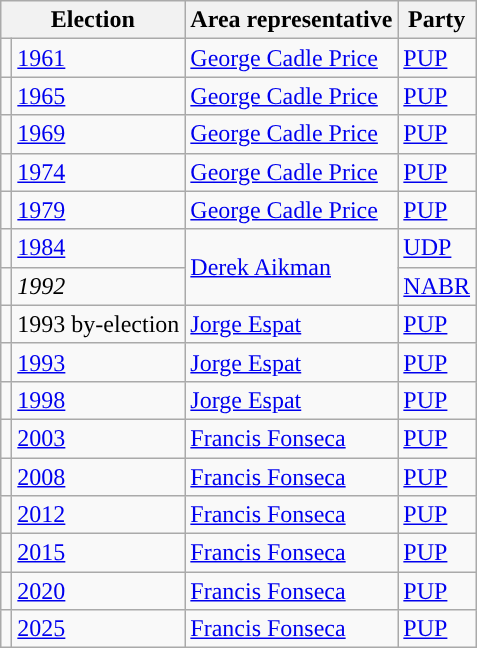<table class="wikitable">
<tr>
<th colspan="2">Election</th>
<th>Area representative</th>
<th>Party</th>
</tr>
<tr>
<td style="background-color: "></td>
<td><a href='#'>1961</a></td>
<td><a href='#'>George Cadle Price</a></td>
<td><a href='#'>PUP</a></td>
</tr>
<tr>
<td style="background-color: "></td>
<td><a href='#'>1965</a></td>
<td><a href='#'>George Cadle Price</a></td>
<td><a href='#'>PUP</a></td>
</tr>
<tr>
<td style="background-color: "></td>
<td><a href='#'>1969</a></td>
<td><a href='#'>George Cadle Price</a></td>
<td><a href='#'>PUP</a></td>
</tr>
<tr>
<td style="background-color: "></td>
<td><a href='#'>1974</a></td>
<td><a href='#'>George Cadle Price</a></td>
<td><a href='#'>PUP</a></td>
</tr>
<tr>
<td style="background-color: "></td>
<td><a href='#'>1979</a></td>
<td><a href='#'>George Cadle Price</a></td>
<td><a href='#'>PUP</a></td>
</tr>
<tr>
<td style="background-color: "></td>
<td><a href='#'>1984</a></td>
<td rowspan="2"><a href='#'>Derek Aikman</a></td>
<td><a href='#'>UDP</a></td>
</tr>
<tr>
<td style="background-color: "></td>
<td><em>1992</em></td>
<td><a href='#'>NABR</a></td>
</tr>
<tr>
<td style="background-color: "></td>
<td>1993 by-election</td>
<td><a href='#'>Jorge Espat</a></td>
<td><a href='#'>PUP</a></td>
</tr>
<tr>
<td style="background-color: "></td>
<td><a href='#'>1993</a></td>
<td><a href='#'>Jorge Espat</a></td>
<td><a href='#'>PUP</a></td>
</tr>
<tr>
<td style="background-color: "></td>
<td><a href='#'>1998</a></td>
<td><a href='#'>Jorge Espat</a></td>
<td><a href='#'>PUP</a></td>
</tr>
<tr>
<td style="background-color: "></td>
<td><a href='#'>2003</a></td>
<td><a href='#'>Francis Fonseca</a></td>
<td><a href='#'>PUP</a></td>
</tr>
<tr>
<td style="background-color: "></td>
<td><a href='#'>2008</a></td>
<td><a href='#'>Francis Fonseca</a></td>
<td><a href='#'>PUP</a></td>
</tr>
<tr>
<td style="background-color: "></td>
<td><a href='#'>2012</a></td>
<td><a href='#'>Francis Fonseca</a></td>
<td><a href='#'>PUP</a></td>
</tr>
<tr>
<td style="background-color: "></td>
<td><a href='#'>2015</a></td>
<td><a href='#'>Francis Fonseca</a></td>
<td><a href='#'>PUP</a></td>
</tr>
<tr>
<td style="background-color: "></td>
<td><a href='#'>2020</a></td>
<td><a href='#'>Francis Fonseca</a></td>
<td><a href='#'>PUP</a></td>
</tr>
<tr>
<td style="background-color: "></td>
<td><a href='#'>2025</a></td>
<td><a href='#'>Francis Fonseca</a></td>
<td><a href='#'>PUP</a></td>
</tr>
</table>
